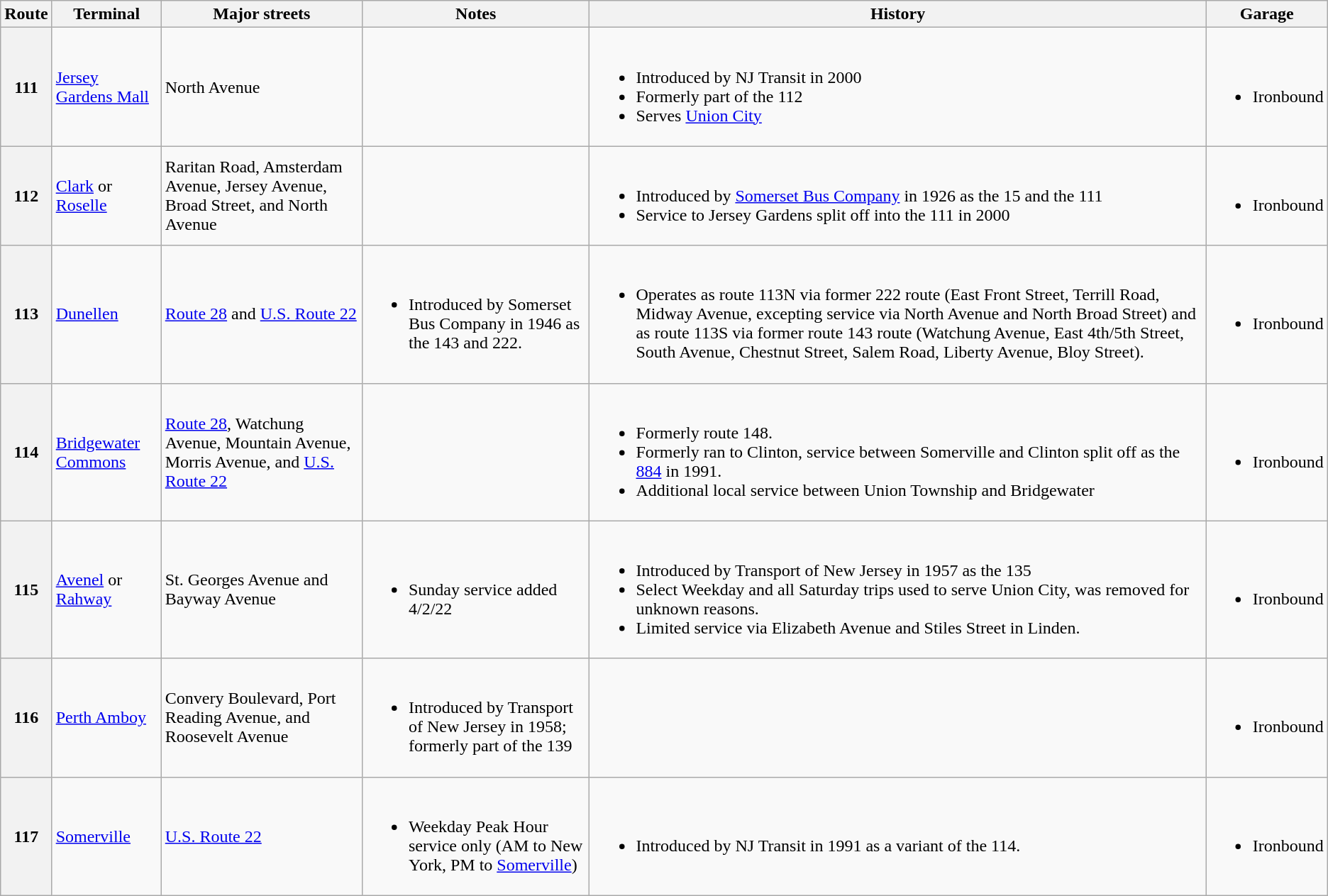<table class=wikitable>
<tr>
<th>Route</th>
<th>Terminal</th>
<th>Major streets</th>
<th>Notes</th>
<th>History</th>
<th>Garage</th>
</tr>
<tr>
<th>111</th>
<td><a href='#'>Jersey Gardens Mall</a></td>
<td>North Avenue</td>
<td></td>
<td><br><ul><li>Introduced by NJ Transit in 2000</li><li>Formerly part of the 112</li><li>Serves <a href='#'>Union City</a></li></ul></td>
<td><br><ul><li>Ironbound</li></ul></td>
</tr>
<tr>
<th>112</th>
<td><a href='#'>Clark</a> or <a href='#'>Roselle</a></td>
<td>Raritan Road, Amsterdam Avenue, Jersey Avenue, Broad Street, and North Avenue</td>
<td></td>
<td><br><ul><li>Introduced by <a href='#'>Somerset Bus Company</a> in 1926 as the 15 and the 111</li><li>Service to Jersey Gardens split off into the 111 in 2000</li></ul></td>
<td><br><ul><li>Ironbound</li></ul></td>
</tr>
<tr>
<th>113</th>
<td><a href='#'>Dunellen</a></td>
<td><a href='#'>Route 28</a> and <a href='#'>U.S. Route 22</a></td>
<td><br><ul><li>Introduced by Somerset Bus Company in 1946 as the 143 and 222.</li></ul></td>
<td><br><ul><li>Operates as route 113N via former 222 route (East Front Street, Terrill Road, Midway Avenue, excepting service via North Avenue and North Broad Street) and as route 113S via former route 143 route (Watchung Avenue, East 4th/5th Street, South Avenue, Chestnut Street, Salem Road, Liberty Avenue, Bloy Street).</li></ul></td>
<td><br><ul><li>Ironbound</li></ul></td>
</tr>
<tr>
<th>114</th>
<td><a href='#'>Bridgewater Commons</a></td>
<td><a href='#'>Route 28</a>, Watchung Avenue, Mountain Avenue, Morris Avenue, and <a href='#'>U.S. Route 22</a></td>
<td></td>
<td><br><ul><li>Formerly route 148.</li><li>Formerly ran to Clinton, service between Somerville and Clinton split off as the <a href='#'>884</a> in 1991.</li><li>Additional local service between Union Township and Bridgewater</li></ul></td>
<td><br><ul><li>Ironbound</li></ul></td>
</tr>
<tr>
<th>115</th>
<td><a href='#'>Avenel</a> or <a href='#'>Rahway</a></td>
<td>St. Georges Avenue and Bayway Avenue</td>
<td><br><ul><li>Sunday service added 4/2/22</li></ul></td>
<td><br><ul><li>Introduced by Transport of New Jersey in 1957 as the 135</li><li>Select Weekday and all Saturday trips used to serve Union City, was removed for unknown reasons.</li><li>Limited service via Elizabeth Avenue and Stiles Street in Linden.</li></ul></td>
<td><br><ul><li>Ironbound</li></ul></td>
</tr>
<tr>
<th>116</th>
<td><a href='#'>Perth Amboy</a></td>
<td>Convery Boulevard, Port Reading Avenue, and Roosevelt Avenue</td>
<td><br><ul><li>Introduced by Transport of New Jersey in 1958; formerly part of the 139</li></ul></td>
<td></td>
<td><br><ul><li>Ironbound</li></ul></td>
</tr>
<tr>
<th>117</th>
<td><a href='#'>Somerville</a></td>
<td><a href='#'>U.S. Route 22</a></td>
<td><br><ul><li>Weekday Peak Hour service only (AM to New York, PM to <a href='#'>Somerville</a>)</li></ul></td>
<td><br><ul><li>Introduced by NJ Transit in 1991 as a variant of the 114.</li></ul></td>
<td><br><ul><li>Ironbound</li></ul></td>
</tr>
</table>
